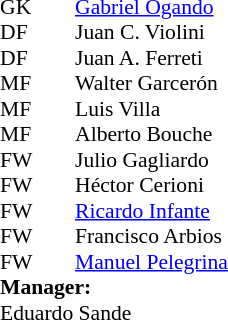<table style="font-size: 90%" cellspacing="0" cellpadding="0" align=center>
<tr>
<th width=25></th>
<th width=25></th>
</tr>
<tr>
<td>GK</td>
<td></td>
<td> <a href='#'>Gabriel Ogando</a></td>
</tr>
<tr>
<td>DF</td>
<td></td>
<td> Juan C. Violini</td>
</tr>
<tr>
<td>DF</td>
<td></td>
<td> Juan A. Ferreti</td>
</tr>
<tr>
<td>MF</td>
<td></td>
<td> Walter Garcerón</td>
</tr>
<tr>
<td>MF</td>
<td></td>
<td> Luis Villa</td>
</tr>
<tr>
<td>MF</td>
<td></td>
<td> Alberto Bouche</td>
</tr>
<tr>
<td>FW</td>
<td></td>
<td> Julio Gagliardo</td>
</tr>
<tr>
<td>FW</td>
<td></td>
<td> Héctor Cerioni</td>
</tr>
<tr>
<td>FW</td>
<td></td>
<td> <a href='#'>Ricardo Infante</a></td>
</tr>
<tr>
<td>FW</td>
<td></td>
<td> Francisco Arbios</td>
</tr>
<tr>
<td>FW</td>
<td></td>
<td> <a href='#'>Manuel Pelegrina</a></td>
</tr>
<tr>
<td colspan=3><strong>Manager:</strong></td>
</tr>
<tr>
<td colspan=4> Eduardo Sande</td>
</tr>
</table>
